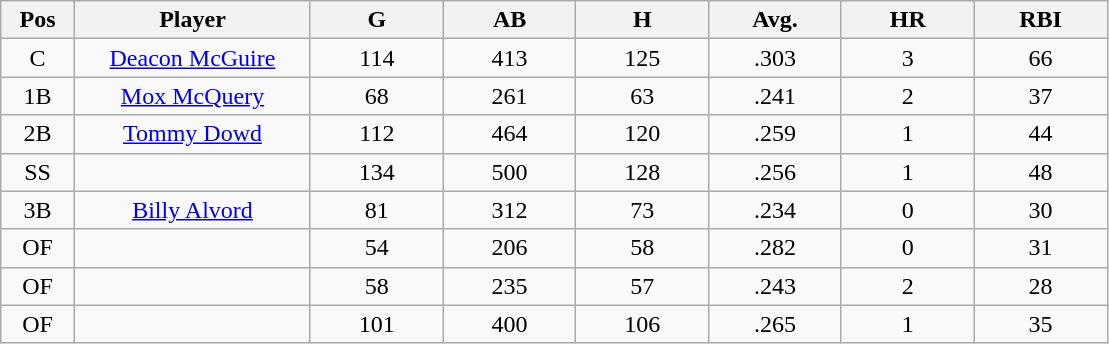<table class="wikitable sortable">
<tr>
<th bgcolor="#DDDDFF" width="5%">Pos</th>
<th bgcolor="#DDDDFF" width="16%">Player</th>
<th bgcolor="#DDDDFF" width="9%">G</th>
<th bgcolor="#DDDDFF" width="9%">AB</th>
<th bgcolor="#DDDDFF" width="9%">H</th>
<th bgcolor="#DDDDFF" width="9%">Avg.</th>
<th bgcolor="#DDDDFF" width="9%">HR</th>
<th bgcolor="#DDDDFF" width="9%">RBI</th>
</tr>
<tr align="center">
<td>C</td>
<td><a href='#'>Deacon McGuire</a></td>
<td>114</td>
<td>413</td>
<td>125</td>
<td>.303</td>
<td>3</td>
<td>66</td>
</tr>
<tr align=center>
<td>1B</td>
<td><a href='#'>Mox McQuery</a></td>
<td>68</td>
<td>261</td>
<td>63</td>
<td>.241</td>
<td>2</td>
<td>37</td>
</tr>
<tr align=center>
<td>2B</td>
<td><a href='#'>Tommy Dowd</a></td>
<td>112</td>
<td>464</td>
<td>120</td>
<td>.259</td>
<td>1</td>
<td>44</td>
</tr>
<tr align=center>
<td>SS</td>
<td></td>
<td>134</td>
<td>500</td>
<td>128</td>
<td>.256</td>
<td>1</td>
<td>48</td>
</tr>
<tr align="center">
<td>3B</td>
<td><a href='#'>Billy Alvord</a></td>
<td>81</td>
<td>312</td>
<td>73</td>
<td>.234</td>
<td>0</td>
<td>30</td>
</tr>
<tr align=center>
<td>OF</td>
<td></td>
<td>54</td>
<td>206</td>
<td>58</td>
<td>.282</td>
<td>0</td>
<td>31</td>
</tr>
<tr align="center">
<td>OF</td>
<td></td>
<td>58</td>
<td>235</td>
<td>57</td>
<td>.243</td>
<td>2</td>
<td>28</td>
</tr>
<tr align="center">
<td>OF</td>
<td></td>
<td>101</td>
<td>400</td>
<td>106</td>
<td>.265</td>
<td>1</td>
<td>35</td>
</tr>
</table>
